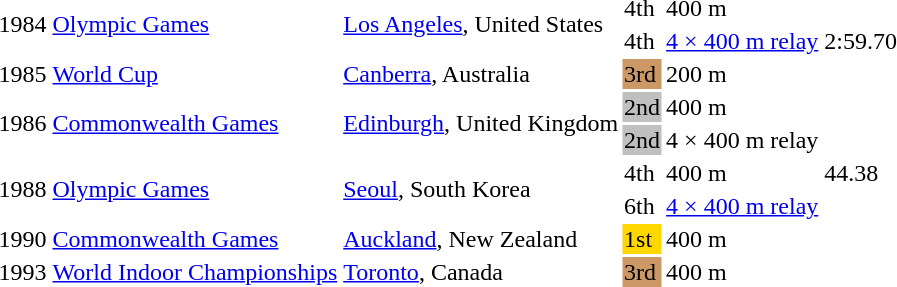<table>
<tr>
<td rowspan=2>1984</td>
<td rowspan=2><a href='#'>Olympic Games</a></td>
<td rowspan=2><a href='#'>Los Angeles</a>, United States</td>
<td>4th</td>
<td>400 m</td>
<td></td>
</tr>
<tr>
<td>4th</td>
<td><a href='#'>4 × 400 m relay</a></td>
<td>2:59.70 </td>
</tr>
<tr>
<td>1985</td>
<td><a href='#'>World Cup</a></td>
<td><a href='#'>Canberra</a>, Australia</td>
<td bgcolor="cc9966">3rd</td>
<td>200 m</td>
</tr>
<tr>
<td rowspan=2>1986</td>
<td rowspan=2><a href='#'>Commonwealth Games</a></td>
<td rowspan=2><a href='#'>Edinburgh</a>, United Kingdom</td>
<td bgcolor="silver">2nd</td>
<td>400 m</td>
<td></td>
</tr>
<tr>
<td bgcolor="silver">2nd</td>
<td>4 × 400 m relay</td>
<td></td>
</tr>
<tr>
<td rowspan=2>1988</td>
<td rowspan=2><a href='#'>Olympic Games</a></td>
<td rowspan=2><a href='#'>Seoul</a>, South Korea</td>
<td>4th</td>
<td>400 m</td>
<td>44.38 </td>
</tr>
<tr>
<td>6th</td>
<td><a href='#'>4 × 400 m relay</a></td>
<td></td>
</tr>
<tr>
<td>1990</td>
<td><a href='#'>Commonwealth Games</a></td>
<td><a href='#'>Auckland</a>, New Zealand</td>
<td bgcolor="gold">1st</td>
<td>400 m</td>
<td></td>
</tr>
<tr>
<td>1993</td>
<td><a href='#'>World Indoor Championships</a></td>
<td><a href='#'>Toronto</a>, Canada</td>
<td bgcolor="cc9966">3rd</td>
<td>400 m</td>
<td></td>
</tr>
</table>
